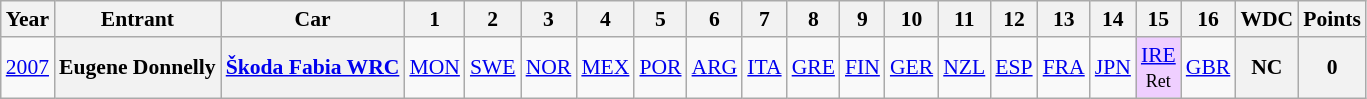<table class="wikitable" style="text-align:center; font-size:90%">
<tr>
<th>Year</th>
<th>Entrant</th>
<th>Car</th>
<th>1</th>
<th>2</th>
<th>3</th>
<th>4</th>
<th>5</th>
<th>6</th>
<th>7</th>
<th>8</th>
<th>9</th>
<th>10</th>
<th>11</th>
<th>12</th>
<th>13</th>
<th>14</th>
<th>15</th>
<th>16</th>
<th>WDC</th>
<th>Points</th>
</tr>
<tr>
<td><a href='#'>2007</a></td>
<th>Eugene Donnelly</th>
<th><a href='#'>Škoda Fabia WRC</a></th>
<td><a href='#'>MON</a></td>
<td><a href='#'>SWE</a></td>
<td><a href='#'>NOR</a></td>
<td><a href='#'>MEX</a></td>
<td><a href='#'>POR</a></td>
<td><a href='#'>ARG</a></td>
<td><a href='#'>ITA</a></td>
<td><a href='#'>GRE</a></td>
<td><a href='#'>FIN</a></td>
<td><a href='#'>GER</a></td>
<td><a href='#'>NZL</a></td>
<td><a href='#'>ESP</a></td>
<td><a href='#'>FRA</a></td>
<td><a href='#'>JPN</a></td>
<td style="background:#EFCFFF;"><a href='#'>IRE</a><br><small>Ret</small></td>
<td><a href='#'>GBR</a></td>
<th>NC</th>
<th>0</th>
</tr>
</table>
